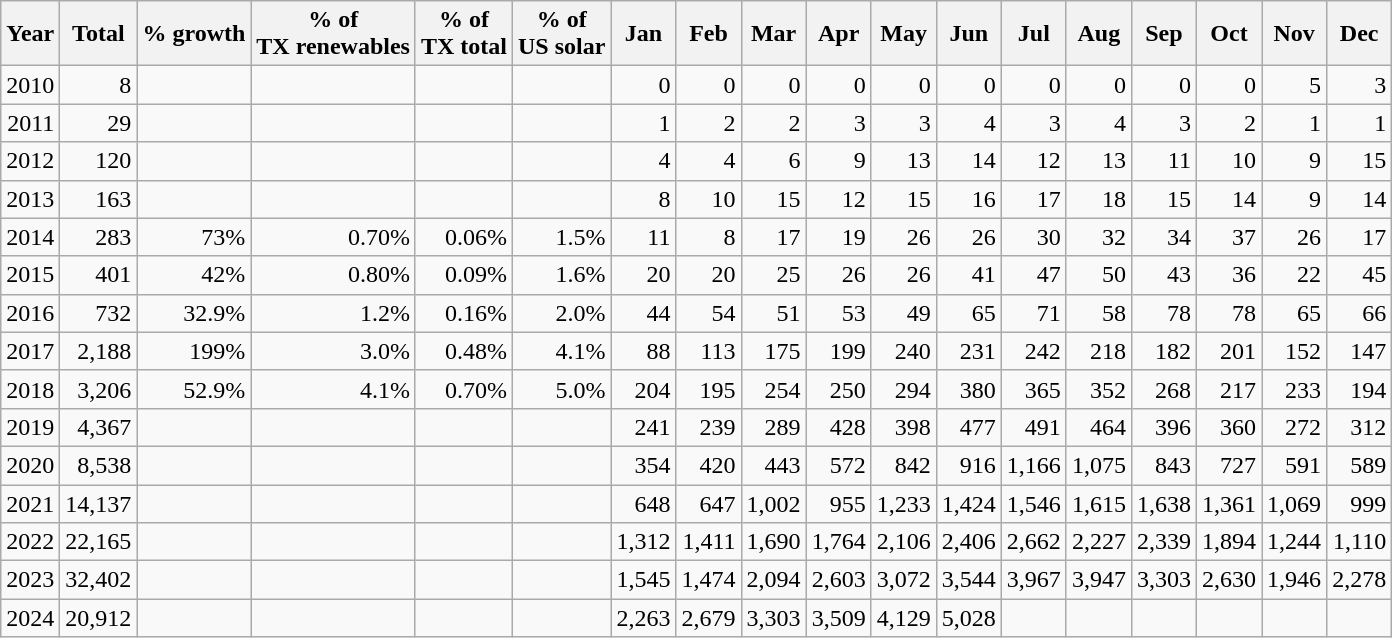<table class="wikitable" style="text-align:right;">
<tr>
<th>Year</th>
<th>Total</th>
<th>% growth</th>
<th>% of<br>TX renewables</th>
<th>% of<br>TX total</th>
<th>% of<br>US solar</th>
<th>Jan</th>
<th>Feb</th>
<th>Mar</th>
<th>Apr</th>
<th>May</th>
<th>Jun</th>
<th>Jul</th>
<th>Aug</th>
<th>Sep</th>
<th>Oct</th>
<th>Nov</th>
<th>Dec</th>
</tr>
<tr align=right>
<td>2010</td>
<td>8</td>
<td></td>
<td></td>
<td></td>
<td></td>
<td>0</td>
<td>0</td>
<td>0</td>
<td>0</td>
<td>0</td>
<td>0</td>
<td>0</td>
<td>0</td>
<td>0</td>
<td>0</td>
<td>5</td>
<td>3</td>
</tr>
<tr align=right>
<td>2011</td>
<td>29</td>
<td></td>
<td></td>
<td></td>
<td></td>
<td>1</td>
<td>2</td>
<td>2</td>
<td>3</td>
<td>3</td>
<td>4</td>
<td>3</td>
<td>4</td>
<td>3</td>
<td>2</td>
<td>1</td>
<td>1</td>
</tr>
<tr align=right>
<td>2012</td>
<td>120</td>
<td></td>
<td></td>
<td></td>
<td></td>
<td>4</td>
<td>4</td>
<td>6</td>
<td>9</td>
<td>13</td>
<td>14</td>
<td>12</td>
<td>13</td>
<td>11</td>
<td>10</td>
<td>9</td>
<td>15</td>
</tr>
<tr align=right>
<td>2013</td>
<td>163</td>
<td></td>
<td></td>
<td></td>
<td></td>
<td>8</td>
<td>10</td>
<td>15</td>
<td>12</td>
<td>15</td>
<td>16</td>
<td>17</td>
<td>18</td>
<td>15</td>
<td>14</td>
<td>9</td>
<td>14</td>
</tr>
<tr align=right>
<td>2014</td>
<td>283</td>
<td>73%</td>
<td>0.70%</td>
<td>0.06%</td>
<td>1.5%</td>
<td>11</td>
<td>8</td>
<td>17</td>
<td>19</td>
<td>26</td>
<td>26</td>
<td>30</td>
<td>32</td>
<td>34</td>
<td>37</td>
<td>26</td>
<td>17</td>
</tr>
<tr align=right>
<td>2015</td>
<td>401</td>
<td>42%</td>
<td>0.80%</td>
<td>0.09%</td>
<td>1.6%</td>
<td>20</td>
<td>20</td>
<td>25</td>
<td>26</td>
<td>26</td>
<td>41</td>
<td>47</td>
<td>50</td>
<td>43</td>
<td>36</td>
<td>22</td>
<td>45</td>
</tr>
<tr align=right>
<td>2016</td>
<td>732</td>
<td>32.9%</td>
<td>1.2%</td>
<td>0.16%</td>
<td>2.0%</td>
<td>44</td>
<td>54</td>
<td>51</td>
<td>53</td>
<td>49</td>
<td>65</td>
<td>71</td>
<td>58</td>
<td>78</td>
<td>78</td>
<td>65</td>
<td>66</td>
</tr>
<tr align=right>
<td>2017</td>
<td>2,188</td>
<td>199%</td>
<td>3.0%</td>
<td>0.48%</td>
<td>4.1%</td>
<td>88</td>
<td>113</td>
<td>175</td>
<td>199</td>
<td>240</td>
<td>231</td>
<td>242</td>
<td>218</td>
<td>182</td>
<td>201</td>
<td>152</td>
<td>147</td>
</tr>
<tr align=right>
<td>2018</td>
<td>3,206</td>
<td>52.9%</td>
<td>4.1%</td>
<td>0.70%</td>
<td>5.0%</td>
<td>204</td>
<td>195</td>
<td>254</td>
<td>250</td>
<td>294</td>
<td>380</td>
<td>365</td>
<td>352</td>
<td>268</td>
<td>217</td>
<td>233</td>
<td>194</td>
</tr>
<tr align=right>
<td>2019</td>
<td>4,367</td>
<td></td>
<td></td>
<td></td>
<td></td>
<td>241</td>
<td>239</td>
<td>289</td>
<td>428</td>
<td>398</td>
<td>477</td>
<td>491</td>
<td>464</td>
<td>396</td>
<td>360</td>
<td>272</td>
<td>312</td>
</tr>
<tr align=right>
<td>2020</td>
<td>8,538</td>
<td></td>
<td></td>
<td></td>
<td></td>
<td>354</td>
<td>420</td>
<td>443</td>
<td>572</td>
<td>842</td>
<td>916</td>
<td>1,166</td>
<td>1,075</td>
<td>843</td>
<td>727</td>
<td>591</td>
<td>589</td>
</tr>
<tr align=right>
<td>2021</td>
<td>14,137</td>
<td></td>
<td></td>
<td></td>
<td></td>
<td>648</td>
<td>647</td>
<td>1,002</td>
<td>955</td>
<td>1,233</td>
<td>1,424</td>
<td>1,546</td>
<td>1,615</td>
<td>1,638</td>
<td>1,361</td>
<td>1,069</td>
<td>999</td>
</tr>
<tr align=right>
<td>2022</td>
<td>22,165</td>
<td></td>
<td></td>
<td></td>
<td></td>
<td>1,312</td>
<td>1,411</td>
<td>1,690</td>
<td>1,764</td>
<td>2,106</td>
<td>2,406</td>
<td>2,662</td>
<td>2,227</td>
<td>2,339</td>
<td>1,894</td>
<td>1,244</td>
<td>1,110</td>
</tr>
<tr align=right>
<td>2023</td>
<td>32,402</td>
<td></td>
<td></td>
<td></td>
<td></td>
<td>1,545</td>
<td>1,474</td>
<td>2,094</td>
<td>2,603</td>
<td>3,072</td>
<td>3,544</td>
<td>3,967</td>
<td>3,947</td>
<td>3,303</td>
<td>2,630</td>
<td>1,946</td>
<td>2,278</td>
</tr>
<tr>
<td>2024</td>
<td>20,912</td>
<td></td>
<td></td>
<td></td>
<td></td>
<td>2,263</td>
<td>2,679</td>
<td>3,303</td>
<td>3,509</td>
<td>4,129</td>
<td>5,028</td>
<td></td>
<td></td>
<td></td>
<td></td>
<td></td>
<td></td>
</tr>
</table>
